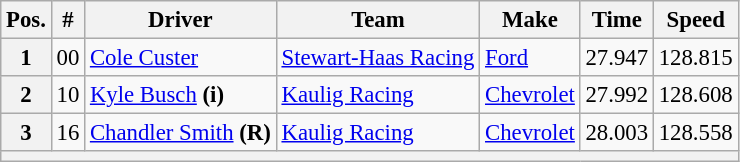<table class="wikitable" style="font-size:95%">
<tr>
<th>Pos.</th>
<th>#</th>
<th>Driver</th>
<th>Team</th>
<th>Make</th>
<th>Time</th>
<th>Speed</th>
</tr>
<tr>
<th>1</th>
<td>00</td>
<td><a href='#'>Cole Custer</a></td>
<td><a href='#'>Stewart-Haas Racing</a></td>
<td><a href='#'>Ford</a></td>
<td>27.947</td>
<td>128.815</td>
</tr>
<tr>
<th>2</th>
<td>10</td>
<td><a href='#'>Kyle Busch</a> <strong>(i)</strong></td>
<td><a href='#'>Kaulig Racing</a></td>
<td><a href='#'>Chevrolet</a></td>
<td>27.992</td>
<td>128.608</td>
</tr>
<tr>
<th>3</th>
<td>16</td>
<td><a href='#'>Chandler Smith</a> <strong>(R)</strong></td>
<td><a href='#'>Kaulig Racing</a></td>
<td><a href='#'>Chevrolet</a></td>
<td>28.003</td>
<td>128.558</td>
</tr>
<tr>
<th colspan="7"></th>
</tr>
</table>
